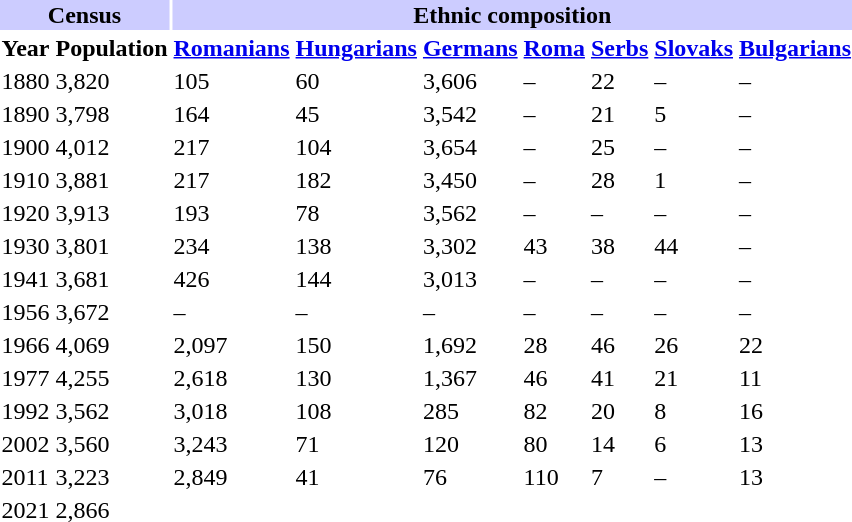<table class="toccolours">
<tr>
<th align="center" colspan="2" style="background:#ccccff;">Census</th>
<th align="center" colspan="7" style="background:#ccccff;">Ethnic composition</th>
</tr>
<tr>
<th>Year</th>
<th>Population</th>
<th><a href='#'>Romanians</a></th>
<th><a href='#'>Hungarians</a></th>
<th><a href='#'>Germans</a></th>
<th><a href='#'>Roma</a></th>
<th><a href='#'>Serbs</a></th>
<th><a href='#'>Slovaks</a></th>
<th><a href='#'>Bulgarians</a></th>
</tr>
<tr>
<td>1880</td>
<td>3,820</td>
<td>105</td>
<td>60</td>
<td>3,606</td>
<td>–</td>
<td>22</td>
<td>–</td>
<td>–</td>
</tr>
<tr>
<td>1890</td>
<td>3,798</td>
<td>164</td>
<td>45</td>
<td>3,542</td>
<td>–</td>
<td>21</td>
<td>5</td>
<td>–</td>
</tr>
<tr>
<td>1900</td>
<td>4,012</td>
<td>217</td>
<td>104</td>
<td>3,654</td>
<td>–</td>
<td>25</td>
<td>–</td>
<td>–</td>
</tr>
<tr>
<td>1910</td>
<td>3,881</td>
<td>217</td>
<td>182</td>
<td>3,450</td>
<td>–</td>
<td>28</td>
<td>1</td>
<td>–</td>
</tr>
<tr>
<td>1920</td>
<td>3,913</td>
<td>193</td>
<td>78</td>
<td>3,562</td>
<td>–</td>
<td>–</td>
<td>–</td>
<td>–</td>
</tr>
<tr>
<td>1930</td>
<td>3,801</td>
<td>234</td>
<td>138</td>
<td>3,302</td>
<td>43</td>
<td>38</td>
<td>44</td>
<td>–</td>
</tr>
<tr>
<td>1941</td>
<td>3,681</td>
<td>426</td>
<td>144</td>
<td>3,013</td>
<td>–</td>
<td>–</td>
<td>–</td>
<td>–</td>
</tr>
<tr>
<td>1956</td>
<td>3,672</td>
<td>–</td>
<td>–</td>
<td>–</td>
<td>–</td>
<td>–</td>
<td>–</td>
<td>–</td>
</tr>
<tr>
<td>1966</td>
<td>4,069</td>
<td>2,097</td>
<td>150</td>
<td>1,692</td>
<td>28</td>
<td>46</td>
<td>26</td>
<td>22</td>
</tr>
<tr>
<td>1977</td>
<td>4,255</td>
<td>2,618</td>
<td>130</td>
<td>1,367</td>
<td>46</td>
<td>41</td>
<td>21</td>
<td>11</td>
</tr>
<tr>
<td>1992</td>
<td>3,562</td>
<td>3,018</td>
<td>108</td>
<td>285</td>
<td>82</td>
<td>20</td>
<td>8</td>
<td>16</td>
</tr>
<tr>
<td>2002</td>
<td>3,560</td>
<td>3,243</td>
<td>71</td>
<td>120</td>
<td>80</td>
<td>14</td>
<td>6</td>
<td>13</td>
</tr>
<tr>
<td>2011</td>
<td>3,223</td>
<td>2,849</td>
<td>41</td>
<td>76</td>
<td>110</td>
<td>7</td>
<td>–</td>
<td>13</td>
</tr>
<tr>
<td>2021</td>
<td>2,866</td>
</tr>
</table>
